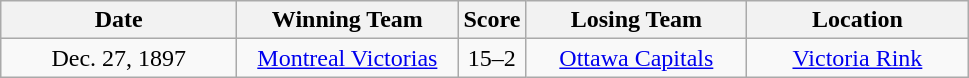<table class="wikitable" style="text-align:center;">
<tr>
<th width="150">Date</th>
<th width="140">Winning Team</th>
<th width="25">Score</th>
<th width="140">Losing Team</th>
<th width="140">Location</th>
</tr>
<tr align="center">
<td>Dec. 27, 1897</td>
<td><a href='#'>Montreal Victorias</a></td>
<td>15–2</td>
<td><a href='#'>Ottawa Capitals</a></td>
<td><a href='#'>Victoria Rink</a></td>
</tr>
</table>
